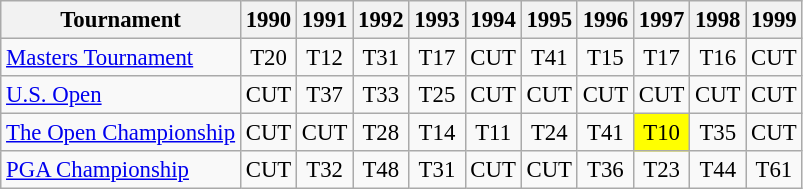<table class="wikitable" style="font-size:95%;text-align:center;">
<tr>
<th>Tournament</th>
<th>1990</th>
<th>1991</th>
<th>1992</th>
<th>1993</th>
<th>1994</th>
<th>1995</th>
<th>1996</th>
<th>1997</th>
<th>1998</th>
<th>1999</th>
</tr>
<tr>
<td align=left><a href='#'>Masters Tournament</a></td>
<td>T20</td>
<td>T12</td>
<td>T31</td>
<td>T17</td>
<td>CUT</td>
<td>T41</td>
<td>T15</td>
<td>T17</td>
<td>T16</td>
<td>CUT</td>
</tr>
<tr>
<td align=left><a href='#'>U.S. Open</a></td>
<td>CUT</td>
<td>T37</td>
<td>T33</td>
<td>T25</td>
<td>CUT</td>
<td>CUT</td>
<td>CUT</td>
<td>CUT</td>
<td>CUT</td>
<td>CUT</td>
</tr>
<tr>
<td align=left><a href='#'>The Open Championship</a></td>
<td>CUT</td>
<td>CUT</td>
<td>T28</td>
<td>T14</td>
<td>T11</td>
<td>T24</td>
<td>T41</td>
<td style="background:yellow;">T10</td>
<td>T35</td>
<td>CUT</td>
</tr>
<tr>
<td align=left><a href='#'>PGA Championship</a></td>
<td>CUT</td>
<td>T32</td>
<td>T48</td>
<td>T31</td>
<td>CUT</td>
<td>CUT</td>
<td>T36</td>
<td>T23</td>
<td>T44</td>
<td>T61</td>
</tr>
</table>
